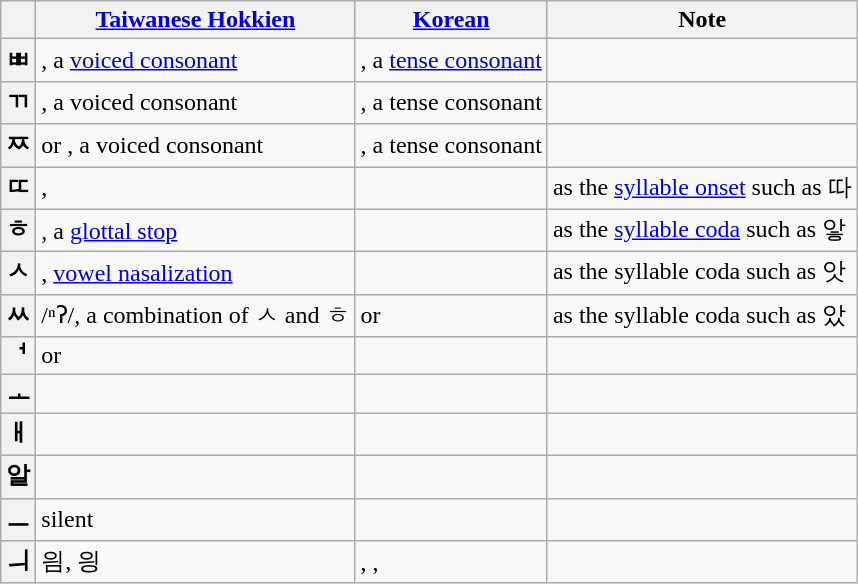<table class="wikitable">
<tr>
<th></th>
<th><a href='#'>Taiwanese Hokkien</a></th>
<th><a href='#'>Korean</a></th>
<th>Note</th>
</tr>
<tr>
<th>ㅃ</th>
<td>, a <a href='#'>voiced consonant</a></td>
<td>, a <a href='#'>tense consonant</a></td>
<td></td>
</tr>
<tr>
<th>ㄲ</th>
<td>, a voiced consonant</td>
<td>, a tense consonant</td>
<td></td>
</tr>
<tr>
<th>ㅉ</th>
<td> or , a voiced consonant</td>
<td>, a tense consonant</td>
<td></td>
</tr>
<tr>
<th>ㄸ</th>
<td>,</td>
<td></td>
<td>as the <a href='#'>syllable onset</a> such as 따</td>
</tr>
<tr>
<th>ㅎ</th>
<td>, a <a href='#'>glottal stop</a></td>
<td></td>
<td>as the <a href='#'>syllable coda</a> such as 앟</td>
</tr>
<tr>
<th>ㅅ</th>
<td>, <a href='#'>vowel nasalization</a></td>
<td></td>
<td>as the syllable coda such as 앗</td>
</tr>
<tr>
<th>ㅆ</th>
<td>/ⁿʔ/, a combination of ㅅ and ㅎ</td>
<td> or </td>
<td>as the syllable coda such as 았</td>
</tr>
<tr>
<th>ᅥ</th>
<td> or </td>
<td></td>
<td></td>
</tr>
<tr>
<th>ᅩ</th>
<td></td>
<td></td>
<td></td>
</tr>
<tr>
<th>ㅐ</th>
<td></td>
<td></td>
<td></td>
</tr>
<tr>
<th>알</th>
<td></td>
<td></td>
<td></td>
</tr>
<tr>
<th>ㅡ</th>
<td>silent</td>
<td></td>
<td></td>
</tr>
<tr>
<th>ㅢ</th>
<td>읨, 읭</td>
<td>, , </td>
<td></td>
</tr>
</table>
